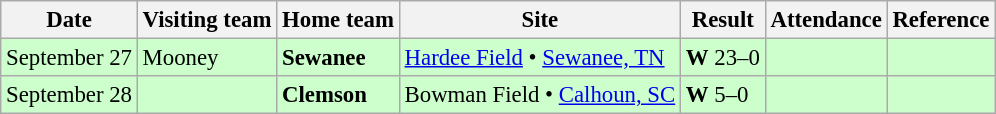<table class="wikitable" style="font-size:95%;">
<tr>
<th>Date</th>
<th>Visiting team</th>
<th>Home team</th>
<th>Site</th>
<th>Result</th>
<th>Attendance</th>
<th class="unsortable">Reference</th>
</tr>
<tr bgcolor=ccffcc>
<td>September 27</td>
<td>Mooney</td>
<td><strong>Sewanee</strong></td>
<td><a href='#'>Hardee Field</a> • <a href='#'>Sewanee, TN</a></td>
<td><strong>W</strong> 23–0</td>
<td></td>
<td></td>
</tr>
<tr bgcolor=ccffcc>
<td>September 28</td>
<td></td>
<td><strong>Clemson</strong></td>
<td>Bowman Field • <a href='#'>Calhoun, SC</a></td>
<td><strong>W</strong> 5–0</td>
<td></td>
<td></td>
</tr>
</table>
